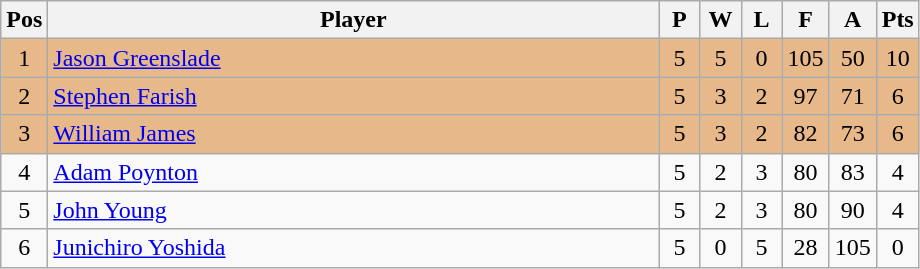<table class="wikitable" style="font-size: 100%">
<tr>
<th width=20>Pos</th>
<th width=400>Player</th>
<th width=20>P</th>
<th width=20>W</th>
<th width=20>L</th>
<th width=20>F</th>
<th width=20>A</th>
<th width=20>Pts</th>
</tr>
<tr align=center style="background: #E6B88A;">
<td>1</td>
<td align="left"> <a href='#'>Jason Greenslade</a></td>
<td>5</td>
<td>5</td>
<td>0</td>
<td>105</td>
<td>50</td>
<td>10</td>
</tr>
<tr align=center style="background: #E6B88A;">
<td>2</td>
<td align="left"> <a href='#'>Stephen Farish</a></td>
<td>5</td>
<td>3</td>
<td>2</td>
<td>97</td>
<td>71</td>
<td>6</td>
</tr>
<tr align=center style="background: #E6B88A;">
<td>3</td>
<td align="left"> <a href='#'>William James</a></td>
<td>5</td>
<td>3</td>
<td>2</td>
<td>82</td>
<td>73</td>
<td>6</td>
</tr>
<tr align=center>
<td>4</td>
<td align="left"> <a href='#'>Adam Poynton</a></td>
<td>5</td>
<td>2</td>
<td>3</td>
<td>80</td>
<td>83</td>
<td>4</td>
</tr>
<tr align=center>
<td>5</td>
<td align="left"> <a href='#'>John Young</a></td>
<td>5</td>
<td>2</td>
<td>3</td>
<td>80</td>
<td>90</td>
<td>4</td>
</tr>
<tr align=center>
<td>6</td>
<td align="left"> <a href='#'>Junichiro Yoshida</a></td>
<td>5</td>
<td>0</td>
<td>5</td>
<td>28</td>
<td>105</td>
<td>0</td>
</tr>
</table>
